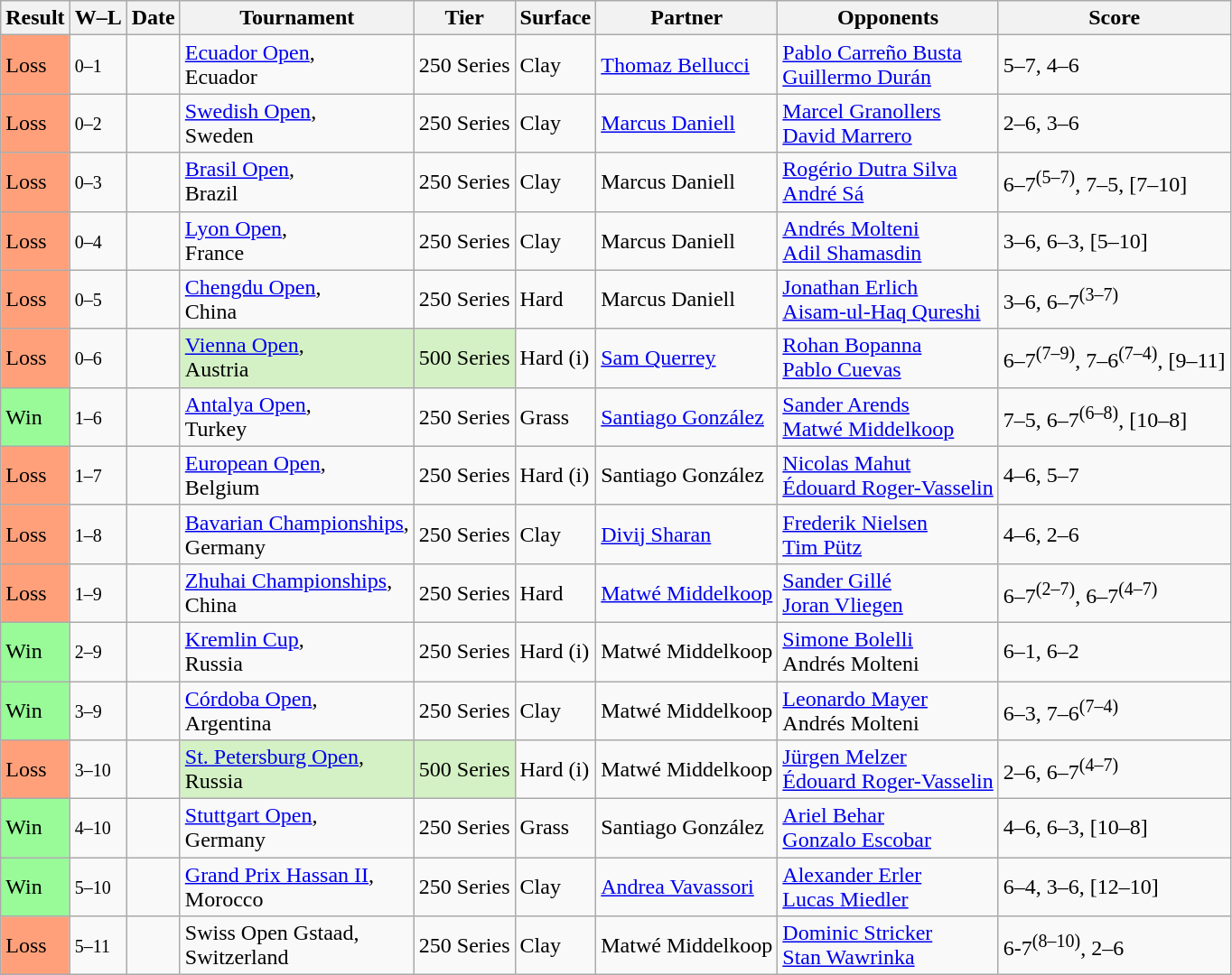<table class="sortable wikitable">
<tr>
<th>Result</th>
<th class="unsortable">W–L</th>
<th>Date</th>
<th>Tournament</th>
<th>Tier</th>
<th>Surface</th>
<th>Partner</th>
<th>Opponents</th>
<th class="unsortable">Score</th>
</tr>
<tr>
<td bgcolor=FFA07A>Loss</td>
<td><small>0–1</small></td>
<td><a href='#'></a></td>
<td><a href='#'>Ecuador Open</a>,<br>Ecuador</td>
<td>250 Series</td>
<td>Clay</td>
<td> <a href='#'>Thomaz Bellucci</a></td>
<td> <a href='#'>Pablo Carreño Busta</a><br> <a href='#'>Guillermo Durán</a></td>
<td>5–7, 4–6</td>
</tr>
<tr>
<td bgcolor=FFA07A>Loss</td>
<td><small>0–2</small></td>
<td><a href='#'></a></td>
<td><a href='#'>Swedish Open</a>,<br>Sweden</td>
<td>250 Series</td>
<td>Clay</td>
<td> <a href='#'>Marcus Daniell</a></td>
<td> <a href='#'>Marcel Granollers</a><br> <a href='#'>David Marrero</a></td>
<td>2–6, 3–6</td>
</tr>
<tr>
<td bgcolor=FFA07A>Loss</td>
<td><small>0–3</small></td>
<td><a href='#'></a></td>
<td><a href='#'>Brasil Open</a>,<br>Brazil</td>
<td>250 Series</td>
<td>Clay</td>
<td> Marcus Daniell</td>
<td> <a href='#'>Rogério Dutra Silva</a><br> <a href='#'>André Sá</a></td>
<td>6–7<sup>(5–7)</sup>, 7–5, [7–10]</td>
</tr>
<tr>
<td bgcolor=FFA07A>Loss</td>
<td><small>0–4</small></td>
<td><a href='#'></a></td>
<td><a href='#'>Lyon Open</a>,<br>France</td>
<td>250 Series</td>
<td>Clay</td>
<td> Marcus Daniell</td>
<td> <a href='#'>Andrés Molteni</a><br> <a href='#'>Adil Shamasdin</a></td>
<td>3–6, 6–3, [5–10]</td>
</tr>
<tr>
<td bgcolor=FFA07A>Loss</td>
<td><small>0–5</small></td>
<td><a href='#'></a></td>
<td><a href='#'>Chengdu Open</a>,<br>China</td>
<td>250 Series</td>
<td>Hard</td>
<td> Marcus Daniell</td>
<td> <a href='#'>Jonathan Erlich</a><br> <a href='#'>Aisam-ul-Haq Qureshi</a></td>
<td>3–6, 6–7<sup>(3–7)</sup></td>
</tr>
<tr>
<td bgcolor=FFA07A>Loss</td>
<td><small>0–6</small></td>
<td><a href='#'></a></td>
<td style="background:#D4F1C5;"><a href='#'>Vienna Open</a>,<br>Austria</td>
<td style="background:#D4F1C5;">500 Series</td>
<td>Hard (i)</td>
<td> <a href='#'>Sam Querrey</a></td>
<td> <a href='#'>Rohan Bopanna</a><br> <a href='#'>Pablo Cuevas</a></td>
<td>6–7<sup>(7–9)</sup>, 7–6<sup>(7–4)</sup>, [9–11]</td>
</tr>
<tr>
<td bgcolor=98FB98>Win</td>
<td><small>1–6</small></td>
<td><a href='#'></a></td>
<td><a href='#'>Antalya Open</a>,<br>Turkey</td>
<td>250 Series</td>
<td>Grass</td>
<td> <a href='#'>Santiago González</a></td>
<td> <a href='#'>Sander Arends</a><br> <a href='#'>Matwé Middelkoop</a></td>
<td>7–5, 6–7<sup>(6–8)</sup>, [10–8]</td>
</tr>
<tr>
<td bgcolor=FFA07A>Loss</td>
<td><small>1–7</small></td>
<td><a href='#'></a></td>
<td><a href='#'>European Open</a>,<br>Belgium</td>
<td>250 Series</td>
<td>Hard (i)</td>
<td> Santiago González</td>
<td> <a href='#'>Nicolas Mahut</a><br> <a href='#'>Édouard Roger-Vasselin</a></td>
<td>4–6, 5–7</td>
</tr>
<tr>
<td bgcolor=FFA07A>Loss</td>
<td><small>1–8</small></td>
<td><a href='#'></a></td>
<td><a href='#'>Bavarian Championships</a>,<br>Germany</td>
<td>250 Series</td>
<td>Clay</td>
<td> <a href='#'>Divij Sharan</a></td>
<td> <a href='#'>Frederik Nielsen</a><br> <a href='#'>Tim Pütz</a></td>
<td>4–6, 2–6</td>
</tr>
<tr>
<td bgcolor=FFA07A>Loss</td>
<td><small>1–9</small></td>
<td><a href='#'></a></td>
<td><a href='#'>Zhuhai Championships</a>,<br>China</td>
<td>250 Series</td>
<td>Hard</td>
<td> <a href='#'>Matwé Middelkoop</a></td>
<td> <a href='#'>Sander Gillé</a><br> <a href='#'>Joran Vliegen</a></td>
<td>6–7<sup>(2–7)</sup>, 6–7<sup>(4–7)</sup></td>
</tr>
<tr>
<td bgcolor=98FB98>Win</td>
<td><small>2–9</small></td>
<td><a href='#'></a></td>
<td><a href='#'>Kremlin Cup</a>,<br>Russia</td>
<td>250 Series</td>
<td>Hard (i)</td>
<td> Matwé Middelkoop</td>
<td> <a href='#'>Simone Bolelli</a><br> Andrés Molteni</td>
<td>6–1, 6–2</td>
</tr>
<tr>
<td bgcolor=98FB98>Win</td>
<td><small>3–9</small></td>
<td><a href='#'></a></td>
<td><a href='#'>Córdoba Open</a>,<br>Argentina</td>
<td>250 Series</td>
<td>Clay</td>
<td> Matwé Middelkoop</td>
<td> <a href='#'>Leonardo Mayer</a><br> Andrés Molteni</td>
<td>6–3, 7–6<sup>(7–4)</sup></td>
</tr>
<tr>
<td bgcolor=FFA07A>Loss</td>
<td><small>3–10</small></td>
<td><a href='#'></a></td>
<td style="background:#D4F1C5;"><a href='#'>St. Petersburg Open</a>,<br>Russia</td>
<td style="background:#D4F1C5;">500 Series</td>
<td>Hard (i)</td>
<td> Matwé Middelkoop</td>
<td> <a href='#'>Jürgen Melzer</a><br> <a href='#'>Édouard Roger-Vasselin</a></td>
<td>2–6, 6–7<sup>(4–7)</sup></td>
</tr>
<tr>
<td bgcolor=98FB98>Win</td>
<td><small>4–10</small></td>
<td><a href='#'></a></td>
<td><a href='#'>Stuttgart Open</a>,<br>Germany</td>
<td>250 Series</td>
<td>Grass</td>
<td> Santiago González</td>
<td> <a href='#'>Ariel Behar</a><br> <a href='#'>Gonzalo Escobar</a></td>
<td>4–6, 6–3, [10–8]</td>
</tr>
<tr>
<td style="background:#98fb98;">Win</td>
<td><small>5–10</small></td>
<td><a href='#'></a></td>
<td><a href='#'>Grand Prix Hassan II</a>, <br> Morocco</td>
<td>250 Series</td>
<td>Clay</td>
<td> <a href='#'>Andrea Vavassori</a></td>
<td> <a href='#'>Alexander Erler</a> <br> <a href='#'>Lucas Miedler</a></td>
<td>6–4, 3–6, [12–10]</td>
</tr>
<tr>
<td bgcolor=FFA07A>Loss</td>
<td><small>5–11</small></td>
<td><a href='#'></a></td>
<td>Swiss Open Gstaad,<br> Switzerland</td>
<td>250 Series</td>
<td>Clay</td>
<td> Matwé Middelkoop</td>
<td> <a href='#'>Dominic Stricker</a> <br> <a href='#'>Stan Wawrinka</a></td>
<td>6-7<sup>(8–10)</sup>, 2–6</td>
</tr>
</table>
